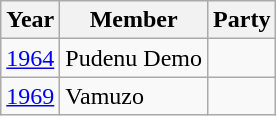<table class="wikitable sortable">
<tr>
<th>Year</th>
<th>Member</th>
<th colspan="2">Party</th>
</tr>
<tr>
<td><a href='#'>1964</a></td>
<td>Pudenu Demo</td>
<td></td>
</tr>
<tr>
<td><a href='#'>1969</a></td>
<td>Vamuzo</td>
<td></td>
</tr>
</table>
